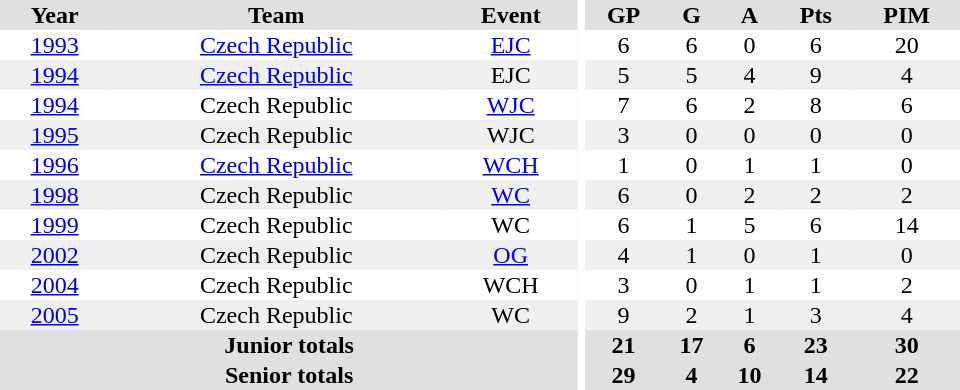<table border="0" cellpadding="1" cellspacing="0" ID="Table3" style="text-align:center; width:40em">
<tr ALIGN="center" bgcolor="#e0e0e0">
<th>Year</th>
<th>Team</th>
<th>Event</th>
<th rowspan="99" bgcolor="#ffffff"></th>
<th>GP</th>
<th>G</th>
<th>A</th>
<th>Pts</th>
<th>PIM</th>
</tr>
<tr>
<td><a href='#'>1993</a></td>
<td><a href='#'>Czech Republic</a></td>
<td><a href='#'>EJC</a></td>
<td>6</td>
<td>6</td>
<td>0</td>
<td>6</td>
<td>20</td>
</tr>
<tr bgcolor="#f0f0f0">
<td><a href='#'>1994</a></td>
<td><a href='#'>Czech Republic</a></td>
<td>EJC</td>
<td>5</td>
<td>5</td>
<td>4</td>
<td>9</td>
<td>4</td>
</tr>
<tr>
<td><a href='#'>1994</a></td>
<td>Czech Republic</td>
<td><a href='#'>WJC</a></td>
<td>7</td>
<td>6</td>
<td>2</td>
<td>8</td>
<td>6</td>
</tr>
<tr bgcolor="#f0f0f0">
<td><a href='#'>1995</a></td>
<td>Czech Republic</td>
<td>WJC</td>
<td>3</td>
<td>0</td>
<td>0</td>
<td>0</td>
<td>0</td>
</tr>
<tr>
<td><a href='#'>1996</a></td>
<td><a href='#'>Czech Republic</a></td>
<td><a href='#'>WCH</a></td>
<td>1</td>
<td>0</td>
<td>1</td>
<td>1</td>
<td>0</td>
</tr>
<tr bgcolor="#f0f0f0">
<td><a href='#'>1998</a></td>
<td>Czech Republic</td>
<td><a href='#'>WC</a></td>
<td>6</td>
<td>0</td>
<td>2</td>
<td>2</td>
<td>2</td>
</tr>
<tr>
<td><a href='#'>1999</a></td>
<td>Czech Republic</td>
<td>WC</td>
<td>6</td>
<td>1</td>
<td>5</td>
<td>6</td>
<td>14</td>
</tr>
<tr bgcolor="#f0f0f0">
<td><a href='#'>2002</a></td>
<td>Czech Republic</td>
<td><a href='#'>OG</a></td>
<td>4</td>
<td>1</td>
<td>0</td>
<td>1</td>
<td>0</td>
</tr>
<tr>
<td><a href='#'>2004</a></td>
<td>Czech Republic</td>
<td>WCH</td>
<td>3</td>
<td>0</td>
<td>1</td>
<td>1</td>
<td>2</td>
</tr>
<tr bgcolor="#f0f0f0">
<td><a href='#'>2005</a></td>
<td>Czech Republic</td>
<td>WC</td>
<td>9</td>
<td>2</td>
<td>1</td>
<td>3</td>
<td>4</td>
</tr>
<tr bgcolor="#e0e0e0">
<th colspan="3">Junior totals</th>
<th>21</th>
<th>17</th>
<th>6</th>
<th>23</th>
<th>30</th>
</tr>
<tr bgcolor="#e0e0e0">
<th colspan="3">Senior totals</th>
<th>29</th>
<th>4</th>
<th>10</th>
<th>14</th>
<th>22</th>
</tr>
</table>
